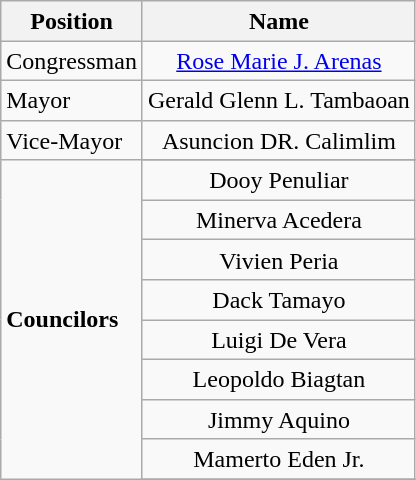<table class="wikitable" style="line-height:1.20em; font-size:100%;">
<tr>
<th>Position</th>
<th>Name</th>
</tr>
<tr>
<td>Congressman</td>
<td style="text-align:center;"><a href='#'>Rose Marie J. Arenas</a></td>
</tr>
<tr>
<td>Mayor</td>
<td style="text-align:center;">Gerald Glenn L. Tambaoan</td>
</tr>
<tr>
<td>Vice-Mayor</td>
<td style="text-align:center;">Asuncion DR. Calimlim</td>
</tr>
<tr>
<td rowspan=13><strong>Councilors</strong></td>
</tr>
<tr>
<td style="text-align:center;">Dooy Penuliar</td>
</tr>
<tr>
<td style="text-align:center;">Minerva Acedera</td>
</tr>
<tr>
<td style="text-align:center;">Vivien Peria</td>
</tr>
<tr>
<td style="text-align:center;">Dack Tamayo</td>
</tr>
<tr>
<td style="text-align:center;">Luigi De Vera</td>
</tr>
<tr>
<td style="text-align:center;">Leopoldo Biagtan</td>
</tr>
<tr>
<td style="text-align:center;">Jimmy Aquino</td>
</tr>
<tr>
<td style="text-align:center;">Mamerto Eden Jr.</td>
</tr>
<tr>
</tr>
</table>
